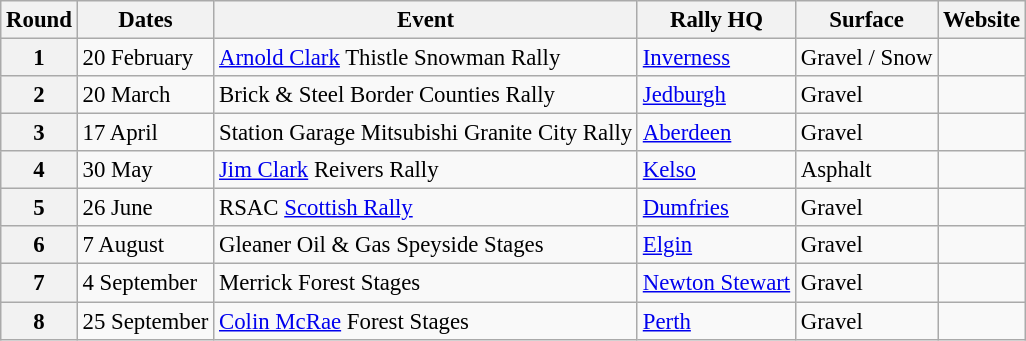<table class="wikitable" style="font-size: 95%;">
<tr>
<th>Round</th>
<th>Dates</th>
<th>Event</th>
<th>Rally HQ</th>
<th>Surface</th>
<th>Website</th>
</tr>
<tr>
<th>1</th>
<td>20 February</td>
<td><a href='#'>Arnold Clark</a> Thistle Snowman Rally</td>
<td><a href='#'>Inverness</a></td>
<td>Gravel / Snow</td>
<td></td>
</tr>
<tr>
<th>2</th>
<td>20 March</td>
<td>Brick & Steel Border Counties Rally</td>
<td><a href='#'>Jedburgh</a></td>
<td>Gravel</td>
<td></td>
</tr>
<tr>
<th>3</th>
<td>17 April</td>
<td>Station Garage Mitsubishi Granite City Rally</td>
<td><a href='#'>Aberdeen</a></td>
<td>Gravel</td>
<td></td>
</tr>
<tr>
<th>4</th>
<td>30 May</td>
<td><a href='#'>Jim Clark</a> Reivers Rally</td>
<td><a href='#'>Kelso</a></td>
<td>Asphalt</td>
<td></td>
</tr>
<tr>
<th>5</th>
<td>26 June</td>
<td>RSAC <a href='#'>Scottish Rally</a></td>
<td><a href='#'>Dumfries</a></td>
<td>Gravel</td>
<td></td>
</tr>
<tr>
<th>6</th>
<td>7 August</td>
<td>Gleaner Oil & Gas Speyside Stages</td>
<td><a href='#'>Elgin</a></td>
<td>Gravel</td>
<td></td>
</tr>
<tr>
<th>7</th>
<td>4 September</td>
<td>Merrick Forest Stages</td>
<td><a href='#'>Newton Stewart</a></td>
<td>Gravel</td>
<td></td>
</tr>
<tr>
<th>8</th>
<td>25 September</td>
<td><a href='#'>Colin McRae</a> Forest Stages</td>
<td><a href='#'>Perth</a></td>
<td>Gravel</td>
<td></td>
</tr>
</table>
